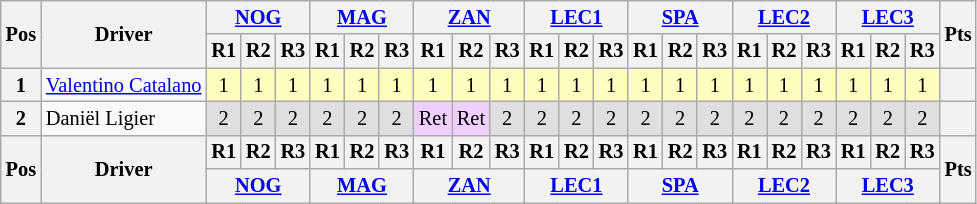<table class="wikitable" style="font-size:85%; text-align:center">
<tr style="background:#f9f9f9">
<th rowspan=2>Pos</th>
<th rowspan=2>Driver</th>
<th colspan=3><a href='#'>NOG</a><br></th>
<th colspan=3><a href='#'>MAG</a><br></th>
<th colspan=3><a href='#'>ZAN</a><br></th>
<th colspan=3><a href='#'>LEC1</a><br></th>
<th colspan=3><a href='#'>SPA</a><br></th>
<th colspan=3><a href='#'>LEC2</a><br></th>
<th colspan=3><a href='#'>LEC3</a><br></th>
<th rowspan=2>Pts</th>
</tr>
<tr>
<th>R1</th>
<th>R2</th>
<th>R3</th>
<th>R1</th>
<th>R2</th>
<th>R3</th>
<th>R1</th>
<th>R2</th>
<th>R3</th>
<th>R1</th>
<th>R2</th>
<th>R3</th>
<th>R1</th>
<th>R2</th>
<th>R3</th>
<th>R1</th>
<th>R2</th>
<th>R3</th>
<th>R1</th>
<th>R2</th>
<th>R3</th>
</tr>
<tr>
<th>1</th>
<td style="text-align:left"> <a href='#'>Valentino Catalano</a></td>
<td style="background:#ffffbf">1</td>
<td style="background:#ffffbf">1</td>
<td style="background:#ffffbf">1</td>
<td style="background:#ffffbf">1</td>
<td style="background:#ffffbf">1</td>
<td style="background:#ffffbf">1</td>
<td style="background:#ffffbf">1</td>
<td style="background:#ffffbf">1</td>
<td style="background:#ffffbf">1</td>
<td style="background:#ffffbf">1</td>
<td style="background:#ffffbf">1</td>
<td style="background:#ffffbf">1</td>
<td style="background:#ffffbf">1</td>
<td style="background:#ffffbf">1</td>
<td style="background:#ffffbf">1</td>
<td style="background:#ffffbf">1</td>
<td style="background:#ffffbf">1</td>
<td style="background:#ffffbf">1</td>
<td style="background:#ffffbf">1</td>
<td style="background:#ffffbf">1</td>
<td style="background:#ffffbf">1</td>
<th></th>
</tr>
<tr>
<th>2</th>
<td style="text-align:left"> Daniël Ligier</td>
<td style="background:#dfdfdf">2</td>
<td style="background:#dfdfdf">2</td>
<td style="background:#dfdfdf">2</td>
<td style="background:#dfdfdf">2</td>
<td style="background:#dfdfdf">2</td>
<td style="background:#dfdfdf">2</td>
<td style="background:#efcfff">Ret</td>
<td style="background:#efcfff">Ret</td>
<td style="background:#dfdfdf">2</td>
<td style="background:#dfdfdf">2</td>
<td style="background:#dfdfdf">2</td>
<td style="background:#dfdfdf">2</td>
<td style="background:#dfdfdf">2</td>
<td style="background:#dfdfdf">2</td>
<td style="background:#dfdfdf">2</td>
<td style="background:#dfdfdf">2</td>
<td style="background:#dfdfdf">2</td>
<td style="background:#dfdfdf">2</td>
<td style="background:#dfdfdf">2</td>
<td style="background:#dfdfdf">2</td>
<td style="background:#dfdfdf">2</td>
<th></th>
</tr>
<tr>
<th rowspan=2>Pos</th>
<th rowspan=2>Driver</th>
<th>R1</th>
<th>R2</th>
<th>R3</th>
<th>R1</th>
<th>R2</th>
<th>R3</th>
<th>R1</th>
<th>R2</th>
<th>R3</th>
<th>R1</th>
<th>R2</th>
<th>R3</th>
<th>R1</th>
<th>R2</th>
<th>R3</th>
<th>R1</th>
<th>R2</th>
<th>R3</th>
<th>R1</th>
<th>R2</th>
<th>R3</th>
<th rowspan=2>Pts</th>
</tr>
<tr>
<th colspan=3><a href='#'>NOG</a><br></th>
<th colspan=3><a href='#'>MAG</a><br></th>
<th colspan=3><a href='#'>ZAN</a><br></th>
<th colspan=3><a href='#'>LEC1</a><br></th>
<th colspan=3><a href='#'>SPA</a><br></th>
<th colspan=3><a href='#'>LEC2</a><br></th>
<th colspan=3><a href='#'>LEC3</a><br></th>
</tr>
</table>
